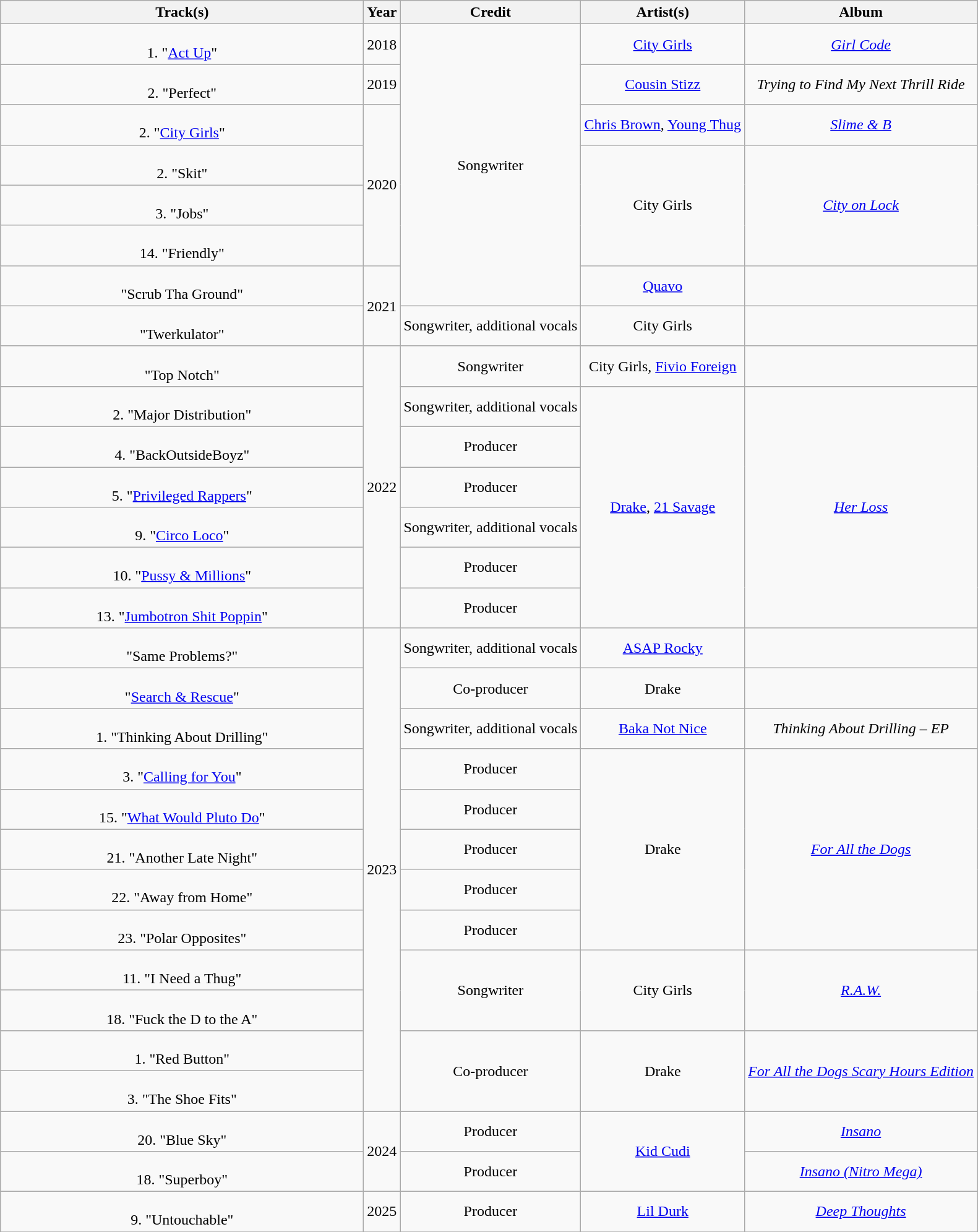<table class="wikitable plainrowheaders" style="text-align:center;">
<tr>
<th scope="col" style="width:24em;">Track(s)</th>
<th scope="col" style="width:1em;">Year</th>
<th scope="col">Credit</th>
<th scope="col">Artist(s)</th>
<th scope="col">Album</th>
</tr>
<tr>
<td><br>1. "<a href='#'>Act Up</a>"</td>
<td>2018</td>
<td rowspan="7">Songwriter</td>
<td><a href='#'>City Girls</a></td>
<td><em><a href='#'>Girl Code</a></em></td>
</tr>
<tr>
<td><br>2. "Perfect"<br></td>
<td>2019</td>
<td><a href='#'>Cousin Stizz</a></td>
<td><em>Trying to Find My Next Thrill Ride</em></td>
</tr>
<tr>
<td><br>2. "<a href='#'>City Girls</a>"</td>
<td rowspan="4">2020</td>
<td><a href='#'>Chris Brown</a>, <a href='#'>Young Thug</a></td>
<td><em><a href='#'>Slime & B</a></em></td>
</tr>
<tr>
<td><br>2. "Skit"</td>
<td rowspan="3">City Girls</td>
<td rowspan="3"><em><a href='#'>City on Lock</a></em></td>
</tr>
<tr>
<td><br>3. "Jobs"</td>
</tr>
<tr>
<td><br>14. "Friendly"</td>
</tr>
<tr>
<td><br>"Scrub Tha Ground"<br></td>
<td rowspan="2">2021</td>
<td><a href='#'>Quavo</a></td>
<td></td>
</tr>
<tr>
<td><br>"Twerkulator"</td>
<td>Songwriter, additional vocals</td>
<td>City Girls</td>
<td></td>
</tr>
<tr>
<td><br>"Top Notch"</td>
<td rowspan="7">2022</td>
<td>Songwriter</td>
<td>City Girls, <a href='#'>Fivio Foreign</a></td>
<td></td>
</tr>
<tr>
<td><br>2. "Major Distribution"</td>
<td>Songwriter, additional vocals</td>
<td rowspan="6"><a href='#'>Drake</a>, <a href='#'>21 Savage</a></td>
<td rowspan="6"><em><a href='#'>Her Loss</a></em></td>
</tr>
<tr>
<td><br>4. "BackOutsideBoyz"</td>
<td>Producer </td>
</tr>
<tr>
<td><br>5. "<a href='#'>Privileged Rappers</a>"</td>
<td>Producer </td>
</tr>
<tr>
<td><br>9. "<a href='#'>Circo Loco</a>"</td>
<td>Songwriter, additional vocals</td>
</tr>
<tr>
<td><br>10. "<a href='#'>Pussy & Millions</a>"<br></td>
<td>Producer </td>
</tr>
<tr>
<td><br>13. "<a href='#'>Jumbotron Shit Poppin</a>"</td>
<td>Producer </td>
</tr>
<tr>
<td><br>"Same Problems?"</td>
<td rowspan="12">2023</td>
<td>Songwriter, additional vocals</td>
<td><a href='#'>ASAP Rocky</a></td>
<td></td>
</tr>
<tr>
<td><br>"<a href='#'>Search & Rescue</a>"</td>
<td>Co-producer </td>
<td>Drake</td>
<td></td>
</tr>
<tr>
<td><br>1. "Thinking About Drilling"</td>
<td>Songwriter, additional vocals</td>
<td><a href='#'>Baka Not Nice</a></td>
<td><em>Thinking About Drilling – EP</em></td>
</tr>
<tr>
<td><br>3. "<a href='#'>Calling for You</a>"<br></td>
<td>Producer </td>
<td rowspan="5">Drake</td>
<td rowspan="5"><em><a href='#'>For All the Dogs</a></em></td>
</tr>
<tr>
<td><br>15. "<a href='#'>What Would Pluto Do</a>"</td>
<td>Producer </td>
</tr>
<tr>
<td><br>21. "Another Late Night"<br></td>
<td>Producer </td>
</tr>
<tr>
<td><br>22. "Away from Home"</td>
<td>Producer </td>
</tr>
<tr>
<td><br>23. "Polar Opposites"</td>
<td>Producer </td>
</tr>
<tr>
<td><br>11. "I Need a Thug"</td>
<td rowspan="2">Songwriter</td>
<td rowspan="2">City Girls</td>
<td rowspan="2"><em><a href='#'>R.A.W.</a></em></td>
</tr>
<tr>
<td><br>18. "Fuck the D to the A"</td>
</tr>
<tr>
<td><br>1. "Red Button"</td>
<td rowspan="2">Co-producer </td>
<td rowspan="2">Drake</td>
<td rowspan="2"><em><a href='#'>For All the Dogs Scary Hours Edition</a></em></td>
</tr>
<tr>
<td><br>3. "The Shoe Fits"</td>
</tr>
<tr>
<td><br>20. "Blue Sky"</td>
<td rowspan="2">2024</td>
<td>Producer </td>
<td rowspan="2"><a href='#'>Kid Cudi</a></td>
<td><em><a href='#'>Insano</a></em></td>
</tr>
<tr>
<td><br>18. "Superboy"</td>
<td>Producer </td>
<td><em><a href='#'>Insano (Nitro Mega)</a></em></td>
</tr>
<tr>
<td><br>9. "Untouchable"</td>
<td>2025</td>
<td>Producer </td>
<td><a href='#'>Lil Durk</a></td>
<td><em><a href='#'>Deep Thoughts</a></em></td>
</tr>
<tr>
</tr>
</table>
